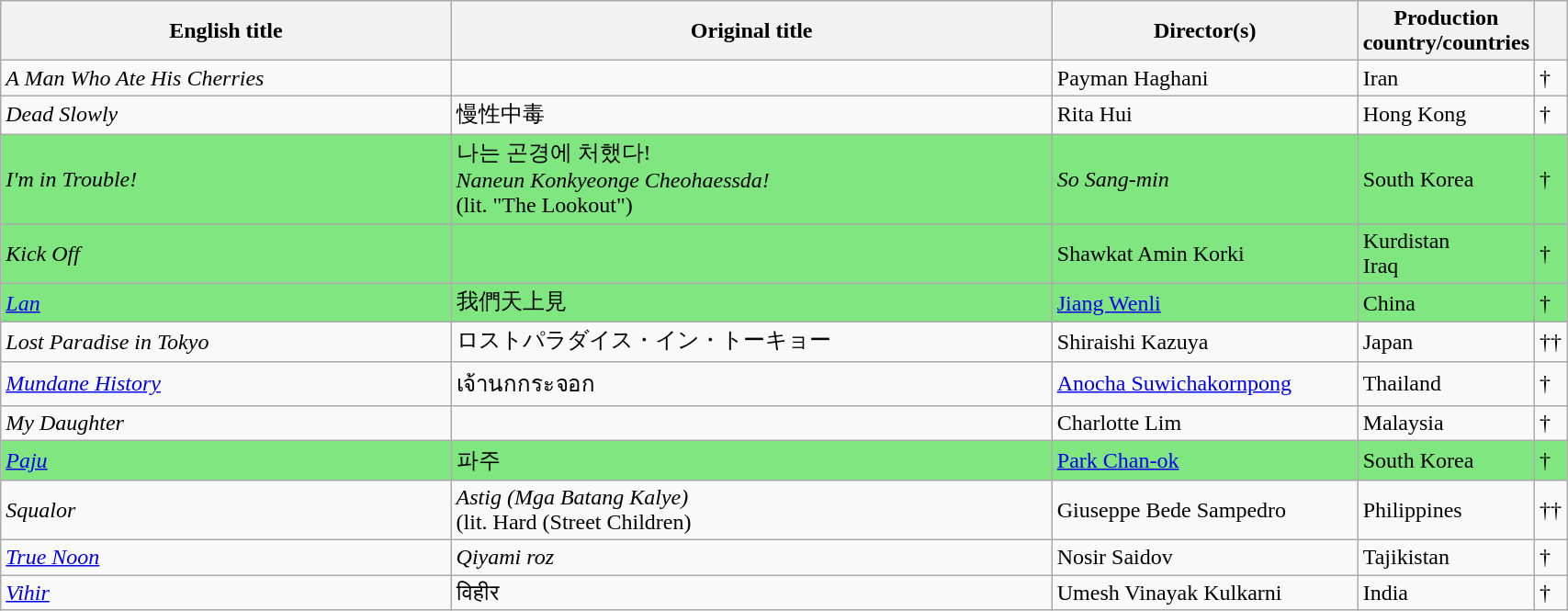<table class="sortable wikitable" width="90%" cellpadding="5">
<tr>
<th width="30%">English title</th>
<th width="40%">Original title</th>
<th width="20%">Director(s)</th>
<th width="10%">Production country/countries</th>
<th width="3%"></th>
</tr>
<tr>
<td><em>A Man Who Ate His Cherries</em></td>
<td></td>
<td>Payman Haghani</td>
<td>Iran</td>
<td>†</td>
</tr>
<tr>
<td><em>Dead Slowly</em></td>
<td>慢性中毒</td>
<td>Rita Hui</td>
<td>Hong Kong</td>
<td>†</td>
</tr>
<tr style="background:#80E680;">
<td><em>I'm in Trouble!</em></td>
<td>나는 곤경에 처했다!<br><em>Naneun Konkyeonge Cheohaessda!</em><br>(lit. "The Lookout")</td>
<td><em>So Sang-min</em></td>
<td>South Korea</td>
<td>†</td>
</tr>
<tr style="background:#80E680;">
<td><em>Kick Off</em></td>
<td></td>
<td>Shawkat Amin Korki</td>
<td>Kurdistan<br>Iraq</td>
<td>†</td>
</tr>
<tr style="background:#80E680;">
<td><em><a href='#'>Lan</a></em></td>
<td>我們天上見</td>
<td><a href='#'>Jiang Wenli</a></td>
<td>China</td>
<td>†</td>
</tr>
<tr>
<td><em>Lost Paradise in Tokyo</em></td>
<td>ロストパラダイス・イン・トーキョー</td>
<td>Shiraishi Kazuya</td>
<td>Japan</td>
<td>††</td>
</tr>
<tr>
<td><em><a href='#'>Mundane History</a></em></td>
<td>เจ้านกกระจอก</td>
<td><a href='#'>Anocha Suwichakornpong</a></td>
<td>Thailand</td>
<td>†</td>
</tr>
<tr>
<td><em>My Daughter</em></td>
<td></td>
<td>Charlotte Lim</td>
<td>Malaysia</td>
<td>†</td>
</tr>
<tr style="background:#80E680;">
<td><em><a href='#'>Paju</a></em></td>
<td>파주</td>
<td><a href='#'>Park Chan-ok</a></td>
<td>South Korea</td>
<td>†</td>
</tr>
<tr>
<td><em>Squalor</em></td>
<td><em>Astig (Mga Batang Kalye)</em><br>(lit. Hard (Street Children)</td>
<td>Giuseppe Bede Sampedro</td>
<td>Philippines</td>
<td>††</td>
</tr>
<tr>
<td><em><a href='#'>True Noon</a></em></td>
<td><em>Qiyami roz</em></td>
<td>Nosir Saidov</td>
<td>Tajikistan</td>
<td>†</td>
</tr>
<tr>
<td><em><a href='#'>Vihir</a></em></td>
<td>विहीर</td>
<td>Umesh Vinayak Kulkarni</td>
<td>India</td>
<td>†</td>
</tr>
</table>
